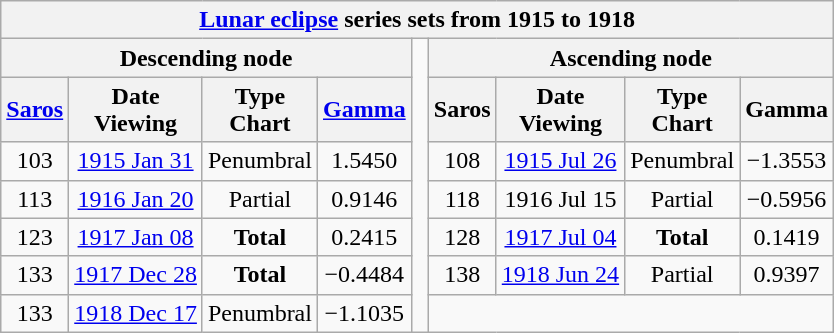<table class="wikitable mw-collapsible mw-collapsed">
<tr>
<th class="nowrap" colspan="9"><a href='#'>Lunar eclipse</a> series sets from 1915 to 1918</th>
</tr>
<tr>
<th scope="col" colspan="4">Descending node</th>
<td rowspan="11"> </td>
<th scope="col" colspan="4">Ascending node</th>
</tr>
<tr style="text-align: center;">
<th scope="col"><a href='#'>Saros</a></th>
<th scope="col">Date<br>Viewing</th>
<th scope="col">Type<br>Chart</th>
<th scope="col"><a href='#'>Gamma</a></th>
<th scope="col">Saros</th>
<th scope="col">Date<br>Viewing</th>
<th scope="col">Type<br>Chart</th>
<th scope="col">Gamma</th>
</tr>
<tr style="text-align: center;">
<td>103</td>
<td><a href='#'>1915 Jan 31</a><br></td>
<td style="text-align:center;">Penumbral<br></td>
<td>1.5450</td>
<td>108</td>
<td><a href='#'>1915 Jul 26</a><br></td>
<td style="text-align:center;">Penumbral<br></td>
<td>−1.3553</td>
</tr>
<tr style="text-align: center;">
<td>113</td>
<td><a href='#'>1916 Jan 20</a><br></td>
<td style="text-align:center;">Partial<br></td>
<td>0.9146</td>
<td>118</td>
<td>1916 Jul 15<br></td>
<td style="text-align:center;">Partial<br></td>
<td>−0.5956</td>
</tr>
<tr style="text-align: center;">
<td>123</td>
<td><a href='#'>1917 Jan 08</a><br></td>
<td style="text-align:center;"><strong>Total</strong><br></td>
<td>0.2415</td>
<td>128</td>
<td><a href='#'>1917 Jul 04</a><br></td>
<td style="text-align:center;"><strong>Total</strong><br></td>
<td>0.1419</td>
</tr>
<tr style="text-align: center;">
<td>133</td>
<td><a href='#'>1917 Dec 28</a><br></td>
<td style="text-align:center;"><strong>Total</strong><br></td>
<td>−0.4484</td>
<td>138</td>
<td><a href='#'>1918 Jun 24</a><br></td>
<td style="text-align:center;">Partial<br></td>
<td>0.9397</td>
</tr>
<tr style="text-align: center;">
<td>133</td>
<td><a href='#'>1918 Dec 17</a><br></td>
<td style="text-align:center;">Penumbral<br></td>
<td>−1.1035</td>
</tr>
</table>
